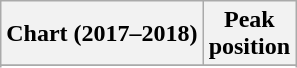<table class="wikitable sortable plainrowheaders">
<tr>
<th>Chart (2017–2018)</th>
<th>Peak<br>position</th>
</tr>
<tr>
</tr>
<tr>
</tr>
<tr>
</tr>
<tr>
</tr>
</table>
